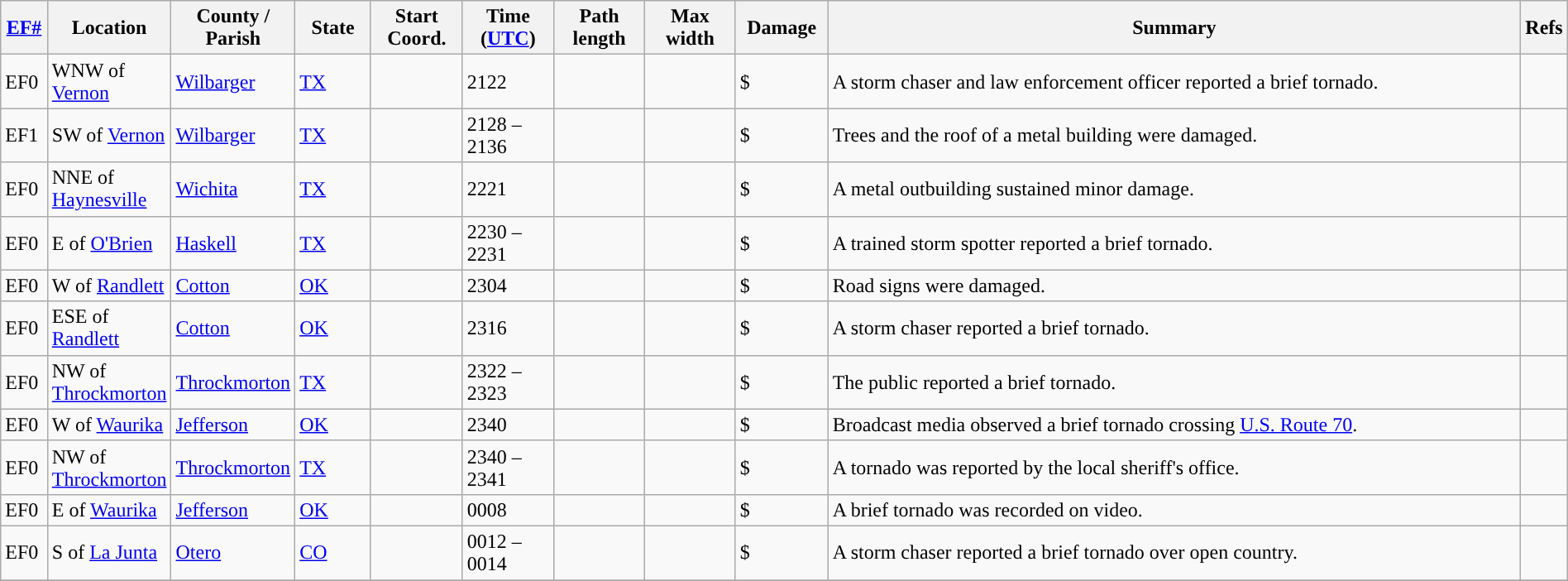<table class="wikitable sortable" style="width:100%;">
<tr>
<th scope="col" width="3%" align="center"><a href='#'>EF#</a></th>
<th scope="col" width="7%" align="center" class="unsortable">Location</th>
<th scope="col" width="6%" align="center" class="unsortable">County / Parish</th>
<th scope="col" width="5%" align="center">State</th>
<th scope="col" width="6%" align="center">Start Coord.</th>
<th scope="col" width="6%" align="center">Time (<a href='#'>UTC</a>)</th>
<th scope="col" width="6%" align="center">Path length</th>
<th scope="col" width="6%" align="center">Max width</th>
<th scope="col" width="6%" align="center">Damage</th>
<th scope="col" width="48%" class="unsortable" align="center">Summary</th>
<th scope="col" width="48%" class="unsortable" align="center">Refs</th>
</tr>
<tr>
<td>EF0</td>
<td>WNW of <a href='#'>Vernon</a></td>
<td><a href='#'>Wilbarger</a></td>
<td><a href='#'>TX</a></td>
<td></td>
<td>2122</td>
<td></td>
<td></td>
<td>$</td>
<td>A storm chaser and law enforcement officer reported a brief tornado.</td>
<td></td>
</tr>
<tr>
<td>EF1</td>
<td>SW of <a href='#'>Vernon</a></td>
<td><a href='#'>Wilbarger</a></td>
<td><a href='#'>TX</a></td>
<td></td>
<td>2128 – 2136</td>
<td></td>
<td></td>
<td>$</td>
<td>Trees and the roof of a metal building were damaged.</td>
<td></td>
</tr>
<tr>
<td>EF0</td>
<td>NNE of <a href='#'>Haynesville</a></td>
<td><a href='#'>Wichita</a></td>
<td><a href='#'>TX</a></td>
<td></td>
<td>2221</td>
<td></td>
<td></td>
<td>$</td>
<td>A metal outbuilding sustained minor damage.</td>
<td></td>
</tr>
<tr>
<td>EF0</td>
<td>E of <a href='#'>O'Brien</a></td>
<td><a href='#'>Haskell</a></td>
<td><a href='#'>TX</a></td>
<td></td>
<td>2230 – 2231</td>
<td></td>
<td></td>
<td>$</td>
<td>A trained storm spotter reported a brief tornado.</td>
<td></td>
</tr>
<tr>
<td>EF0</td>
<td>W of <a href='#'>Randlett</a></td>
<td><a href='#'>Cotton</a></td>
<td><a href='#'>OK</a></td>
<td></td>
<td>2304</td>
<td></td>
<td></td>
<td>$</td>
<td>Road signs were damaged.</td>
<td></td>
</tr>
<tr>
<td>EF0</td>
<td>ESE of <a href='#'>Randlett</a></td>
<td><a href='#'>Cotton</a></td>
<td><a href='#'>OK</a></td>
<td></td>
<td>2316</td>
<td></td>
<td></td>
<td>$</td>
<td>A storm chaser reported a brief tornado.</td>
<td></td>
</tr>
<tr>
<td>EF0</td>
<td>NW of <a href='#'>Throckmorton</a></td>
<td><a href='#'>Throckmorton</a></td>
<td><a href='#'>TX</a></td>
<td></td>
<td>2322 – 2323</td>
<td></td>
<td></td>
<td>$</td>
<td>The public reported a brief tornado.</td>
<td></td>
</tr>
<tr>
<td>EF0</td>
<td>W of <a href='#'>Waurika</a></td>
<td><a href='#'>Jefferson</a></td>
<td><a href='#'>OK</a></td>
<td></td>
<td>2340</td>
<td></td>
<td></td>
<td>$</td>
<td>Broadcast media observed a brief tornado crossing <a href='#'>U.S. Route 70</a>.</td>
<td></td>
</tr>
<tr>
<td>EF0</td>
<td>NW of <a href='#'>Throckmorton</a></td>
<td><a href='#'>Throckmorton</a></td>
<td><a href='#'>TX</a></td>
<td></td>
<td>2340 – 2341</td>
<td></td>
<td></td>
<td>$</td>
<td>A tornado was reported by the local sheriff's office.</td>
<td></td>
</tr>
<tr>
<td>EF0</td>
<td>E of <a href='#'>Waurika</a></td>
<td><a href='#'>Jefferson</a></td>
<td><a href='#'>OK</a></td>
<td></td>
<td>0008</td>
<td></td>
<td></td>
<td>$</td>
<td>A brief tornado was recorded on video.</td>
<td></td>
</tr>
<tr>
<td>EF0</td>
<td>S of <a href='#'>La Junta</a></td>
<td><a href='#'>Otero</a></td>
<td><a href='#'>CO</a></td>
<td></td>
<td>0012 – 0014</td>
<td></td>
<td></td>
<td>$</td>
<td>A storm chaser reported a brief tornado over open country.</td>
<td></td>
</tr>
<tr>
</tr>
</table>
